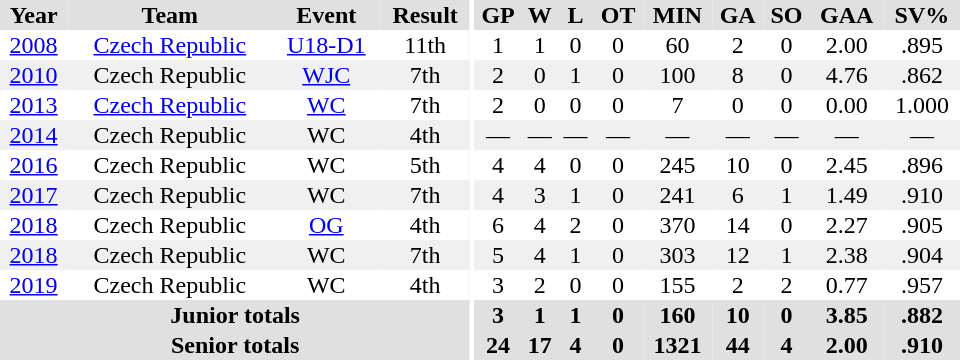<table border="0" cellpadding="1" cellspacing="0" ID="Table3" style="text-align:center; width:40em">
<tr ALIGN="center" bgcolor="#e0e0e0">
<th>Year</th>
<th>Team</th>
<th>Event</th>
<th>Result</th>
<th rowspan="99" bgcolor="#ffffff"></th>
<th>GP</th>
<th>W</th>
<th>L</th>
<th>OT</th>
<th>MIN</th>
<th>GA</th>
<th>SO</th>
<th>GAA</th>
<th>SV%</th>
</tr>
<tr ALIGN="center">
<td><a href='#'>2008</a></td>
<td><a href='#'>Czech Republic</a></td>
<td><a href='#'>U18-D1</a></td>
<td>11th</td>
<td>1</td>
<td>1</td>
<td>0</td>
<td>0</td>
<td>60</td>
<td>2</td>
<td>0</td>
<td>2.00</td>
<td>.895</td>
</tr>
<tr ALIGN="center" bgcolor="#f0f0f0">
<td><a href='#'>2010</a></td>
<td>Czech Republic</td>
<td><a href='#'>WJC</a></td>
<td>7th</td>
<td>2</td>
<td>0</td>
<td>1</td>
<td>0</td>
<td>100</td>
<td>8</td>
<td>0</td>
<td>4.76</td>
<td>.862</td>
</tr>
<tr ALIGN="center">
<td><a href='#'>2013</a></td>
<td><a href='#'>Czech Republic</a></td>
<td><a href='#'>WC</a></td>
<td>7th</td>
<td>2</td>
<td>0</td>
<td>0</td>
<td>0</td>
<td>7</td>
<td>0</td>
<td>0</td>
<td>0.00</td>
<td>1.000</td>
</tr>
<tr ALIGN="center" bgcolor="#f0f0f0">
<td><a href='#'>2014</a></td>
<td>Czech Republic</td>
<td>WC</td>
<td>4th</td>
<td>—</td>
<td>—</td>
<td>—</td>
<td>—</td>
<td>—</td>
<td>—</td>
<td>—</td>
<td>—</td>
<td>—</td>
</tr>
<tr ALIGN="center">
<td><a href='#'>2016</a></td>
<td>Czech Republic</td>
<td>WC</td>
<td>5th</td>
<td>4</td>
<td>4</td>
<td>0</td>
<td>0</td>
<td>245</td>
<td>10</td>
<td>0</td>
<td>2.45</td>
<td>.896</td>
</tr>
<tr ALIGN="center" bgcolor="#f0f0f0">
<td><a href='#'>2017</a></td>
<td>Czech Republic</td>
<td>WC</td>
<td>7th</td>
<td>4</td>
<td>3</td>
<td>1</td>
<td>0</td>
<td>241</td>
<td>6</td>
<td>1</td>
<td>1.49</td>
<td>.910</td>
</tr>
<tr ALIGN="center">
<td><a href='#'>2018</a></td>
<td>Czech Republic</td>
<td><a href='#'>OG</a></td>
<td>4th</td>
<td>6</td>
<td>4</td>
<td>2</td>
<td>0</td>
<td>370</td>
<td>14</td>
<td>0</td>
<td>2.27</td>
<td>.905</td>
</tr>
<tr ALIGN="center" bgcolor="#f0f0f0">
<td><a href='#'>2018</a></td>
<td>Czech Republic</td>
<td>WC</td>
<td>7th</td>
<td>5</td>
<td>4</td>
<td>1</td>
<td>0</td>
<td>303</td>
<td>12</td>
<td>1</td>
<td>2.38</td>
<td>.904</td>
</tr>
<tr ALIGN="center">
<td><a href='#'>2019</a></td>
<td>Czech Republic</td>
<td>WC</td>
<td>4th</td>
<td>3</td>
<td>2</td>
<td>0</td>
<td>0</td>
<td>155</td>
<td>2</td>
<td>2</td>
<td>0.77</td>
<td>.957</td>
</tr>
<tr ALIGN="center" bgcolor="#e0e0e0">
<th colspan=4>Junior totals</th>
<th>3</th>
<th>1</th>
<th>1</th>
<th>0</th>
<th>160</th>
<th>10</th>
<th>0</th>
<th>3.85</th>
<th>.882</th>
</tr>
<tr ALIGN="center" bgcolor="#e0e0e0">
<th colspan=4>Senior totals</th>
<th>24</th>
<th>17</th>
<th>4</th>
<th>0</th>
<th>1321</th>
<th>44</th>
<th>4</th>
<th>2.00</th>
<th>.910</th>
</tr>
</table>
